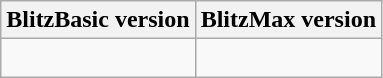<table class="wikitable nowrap">
<tr>
<th>BlitzBasic version</th>
<th>BlitzMax version</th>
</tr>
<tr style="vertical-align:bottom">
<td><br></td>
<td><br></td>
</tr>
</table>
